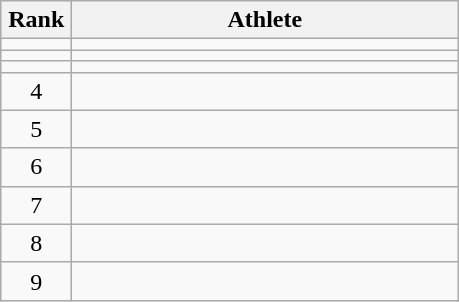<table class="wikitable" style="text-align: center;">
<tr>
<th width=40>Rank</th>
<th width=250>Athlete</th>
</tr>
<tr>
<td></td>
<td align="left"></td>
</tr>
<tr>
<td></td>
<td align="left"></td>
</tr>
<tr>
<td></td>
<td align="left"></td>
</tr>
<tr>
<td>4</td>
<td align="left"></td>
</tr>
<tr>
<td>5</td>
<td align="left"></td>
</tr>
<tr>
<td>6</td>
<td align="left"></td>
</tr>
<tr>
<td>7</td>
<td align="left"></td>
</tr>
<tr>
<td>8</td>
<td align="left"></td>
</tr>
<tr>
<td>9</td>
<td align="left"></td>
</tr>
</table>
